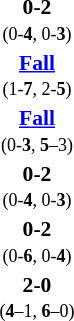<table style="width:100%;" cellspacing="1">
<tr>
<th width=25%></th>
<th width=10%></th>
<th width=25%></th>
</tr>
<tr style=font-size:90%>
<td align=right></td>
<td align=center><strong> 0-2 </strong><br><small>(0-<strong>4</strong>, 0-<strong>3</strong>)</small></td>
<td><strong></strong></td>
</tr>
<tr style=font-size:90%>
<td align=right></td>
<td align=center><strong> <a href='#'>Fall</a> </strong><br><small>(1-<strong>7</strong>, 2-<strong>5</strong>)</small></td>
<td><strong> </strong></td>
</tr>
<tr style=font-size:90%>
<td align=right><strong></strong></td>
<td align=center><strong> <a href='#'>Fall</a> </strong><br><small>(0-<strong>3</strong>, <strong>5</strong>–3)</small></td>
<td></td>
</tr>
<tr style=font-size:90%>
<td align=right></td>
<td align=center><strong> 0-2 </strong><br><small>(0-<strong>4</strong>, 0-<strong>3</strong>)</small></td>
<td><strong> </strong></td>
</tr>
<tr style=font-size:90%>
<td align=right></td>
<td align=center><strong> 0-2 </strong><br><small>(0-<strong>6</strong>, 0-<strong>4</strong>)</small></td>
<td><strong></strong></td>
</tr>
<tr style=font-size:90%>
<td align=right><strong></strong></td>
<td align=center><strong> 2-0 </strong><br><small>(<strong>4</strong>–1, <strong>6</strong>–0)</small></td>
<td></td>
</tr>
</table>
